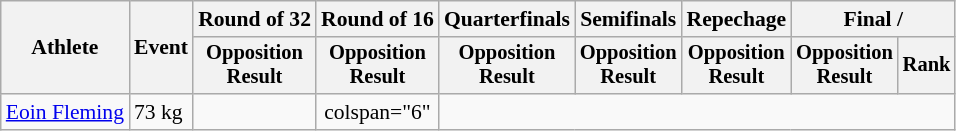<table class="wikitable" style="font-size:90%">
<tr>
<th rowspan=2>Athlete</th>
<th rowspan=2>Event</th>
<th>Round of 32</th>
<th>Round of 16</th>
<th>Quarterfinals</th>
<th>Semifinals</th>
<th>Repechage</th>
<th colspan=2>Final / </th>
</tr>
<tr style="font-size:95%">
<th>Opposition<br>Result</th>
<th>Opposition<br>Result</th>
<th>Opposition<br>Result</th>
<th>Opposition<br>Result</th>
<th>Opposition<br>Result</th>
<th>Opposition<br>Result</th>
<th>Rank</th>
</tr>
<tr align=center>
<td align=left><a href='#'>Eoin Fleming</a></td>
<td align=left>73 kg</td>
<td></td>
<td>colspan="6" </td>
</tr>
</table>
